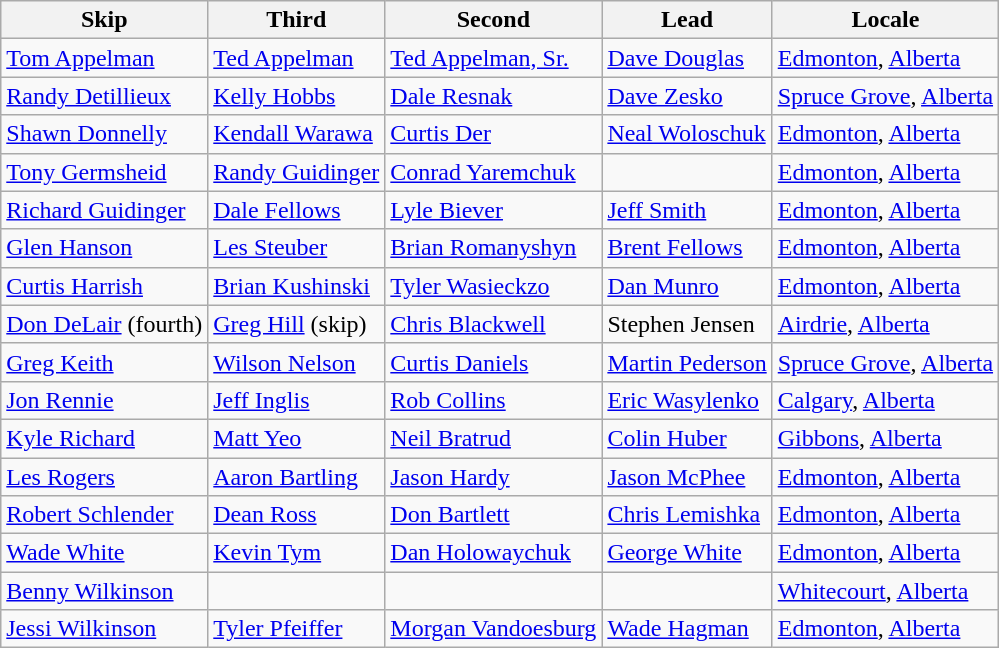<table class=wikitable>
<tr>
<th>Skip</th>
<th>Third</th>
<th>Second</th>
<th>Lead</th>
<th>Locale</th>
</tr>
<tr>
<td><a href='#'>Tom Appelman</a></td>
<td><a href='#'>Ted Appelman</a></td>
<td><a href='#'>Ted Appelman, Sr.</a></td>
<td><a href='#'>Dave Douglas</a></td>
<td> <a href='#'>Edmonton</a>, <a href='#'>Alberta</a></td>
</tr>
<tr>
<td><a href='#'>Randy Detillieux</a></td>
<td><a href='#'>Kelly Hobbs</a></td>
<td><a href='#'>Dale Resnak</a></td>
<td><a href='#'>Dave Zesko</a></td>
<td> <a href='#'>Spruce Grove</a>, <a href='#'>Alberta</a></td>
</tr>
<tr>
<td><a href='#'>Shawn Donnelly</a></td>
<td><a href='#'>Kendall Warawa</a></td>
<td><a href='#'>Curtis Der</a></td>
<td><a href='#'>Neal Woloschuk</a></td>
<td> <a href='#'>Edmonton</a>, <a href='#'>Alberta</a></td>
</tr>
<tr>
<td><a href='#'>Tony Germsheid</a></td>
<td><a href='#'>Randy Guidinger</a></td>
<td><a href='#'>Conrad Yaremchuk</a></td>
<td></td>
<td> <a href='#'>Edmonton</a>, <a href='#'>Alberta</a></td>
</tr>
<tr>
<td><a href='#'>Richard Guidinger</a></td>
<td><a href='#'>Dale Fellows</a></td>
<td><a href='#'>Lyle Biever</a></td>
<td><a href='#'>Jeff Smith</a></td>
<td> <a href='#'>Edmonton</a>, <a href='#'>Alberta</a></td>
</tr>
<tr>
<td><a href='#'>Glen Hanson</a></td>
<td><a href='#'>Les Steuber</a></td>
<td><a href='#'>Brian Romanyshyn</a></td>
<td><a href='#'>Brent Fellows</a></td>
<td> <a href='#'>Edmonton</a>, <a href='#'>Alberta</a></td>
</tr>
<tr>
<td><a href='#'>Curtis Harrish</a></td>
<td><a href='#'>Brian Kushinski</a></td>
<td><a href='#'>Tyler Wasieckzo</a></td>
<td><a href='#'>Dan Munro</a></td>
<td> <a href='#'>Edmonton</a>, <a href='#'>Alberta</a></td>
</tr>
<tr>
<td><a href='#'>Don DeLair</a> (fourth)</td>
<td><a href='#'>Greg Hill</a> (skip)</td>
<td><a href='#'>Chris Blackwell</a></td>
<td>Stephen Jensen</td>
<td> <a href='#'>Airdrie</a>, <a href='#'>Alberta</a></td>
</tr>
<tr>
<td><a href='#'>Greg Keith</a></td>
<td><a href='#'>Wilson Nelson</a></td>
<td><a href='#'>Curtis Daniels</a></td>
<td><a href='#'>Martin Pederson</a></td>
<td> <a href='#'>Spruce Grove</a>, <a href='#'>Alberta</a></td>
</tr>
<tr>
<td><a href='#'>Jon Rennie</a></td>
<td><a href='#'>Jeff Inglis</a></td>
<td><a href='#'>Rob Collins</a></td>
<td><a href='#'>Eric Wasylenko</a></td>
<td> <a href='#'>Calgary</a>, <a href='#'>Alberta</a></td>
</tr>
<tr>
<td><a href='#'>Kyle Richard</a></td>
<td><a href='#'>Matt Yeo</a></td>
<td><a href='#'>Neil Bratrud</a></td>
<td><a href='#'>Colin Huber</a></td>
<td> <a href='#'>Gibbons</a>, <a href='#'>Alberta</a></td>
</tr>
<tr>
<td><a href='#'>Les Rogers</a></td>
<td><a href='#'>Aaron Bartling</a></td>
<td><a href='#'>Jason Hardy</a></td>
<td><a href='#'>Jason McPhee</a></td>
<td> <a href='#'>Edmonton</a>, <a href='#'>Alberta</a></td>
</tr>
<tr>
<td><a href='#'>Robert Schlender</a></td>
<td><a href='#'>Dean Ross</a></td>
<td><a href='#'>Don Bartlett</a></td>
<td><a href='#'>Chris Lemishka</a></td>
<td> <a href='#'>Edmonton</a>, <a href='#'>Alberta</a></td>
</tr>
<tr>
<td><a href='#'>Wade White</a></td>
<td><a href='#'>Kevin Tym</a></td>
<td><a href='#'>Dan Holowaychuk</a></td>
<td><a href='#'>George White</a></td>
<td> <a href='#'>Edmonton</a>, <a href='#'>Alberta</a></td>
</tr>
<tr>
<td><a href='#'>Benny Wilkinson</a></td>
<td></td>
<td></td>
<td></td>
<td> <a href='#'>Whitecourt</a>, <a href='#'>Alberta</a></td>
</tr>
<tr>
<td><a href='#'>Jessi Wilkinson</a></td>
<td><a href='#'>Tyler Pfeiffer</a></td>
<td><a href='#'>Morgan Vandoesburg</a></td>
<td><a href='#'>Wade Hagman</a></td>
<td> <a href='#'>Edmonton</a>, <a href='#'>Alberta</a></td>
</tr>
</table>
